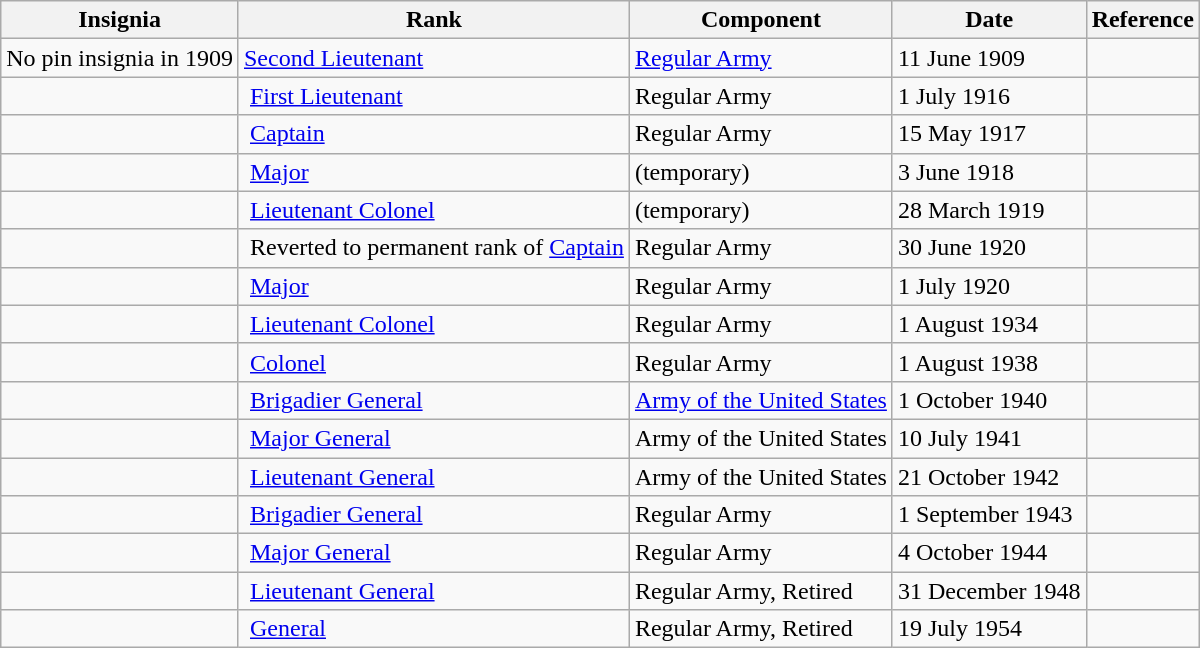<table class="wikitable">
<tr>
<th>Insignia</th>
<th>Rank</th>
<th>Component</th>
<th>Date</th>
<th>Reference</th>
</tr>
<tr>
<td> No pin insignia in 1909</td>
<td><a href='#'>Second Lieutenant</a></td>
<td><a href='#'>Regular Army</a></td>
<td>11 June 1909</td>
<td></td>
</tr>
<tr>
<td></td>
<td> <a href='#'>First Lieutenant</a></td>
<td>Regular Army</td>
<td>1 July 1916</td>
<td></td>
</tr>
<tr>
<td></td>
<td> <a href='#'>Captain</a></td>
<td>Regular Army</td>
<td>15 May 1917</td>
<td></td>
</tr>
<tr>
<td></td>
<td> <a href='#'>Major</a></td>
<td>(temporary)</td>
<td>3 June 1918</td>
<td></td>
</tr>
<tr>
<td></td>
<td> <a href='#'>Lieutenant Colonel</a></td>
<td>(temporary)</td>
<td>28 March 1919</td>
<td></td>
</tr>
<tr>
<td></td>
<td> Reverted to permanent rank of <a href='#'>Captain</a></td>
<td>Regular Army</td>
<td>30 June 1920</td>
<td></td>
</tr>
<tr>
<td></td>
<td> <a href='#'>Major</a></td>
<td>Regular Army</td>
<td>1 July 1920</td>
<td></td>
</tr>
<tr>
<td></td>
<td> <a href='#'>Lieutenant Colonel</a></td>
<td>Regular Army</td>
<td>1 August 1934</td>
<td></td>
</tr>
<tr>
<td></td>
<td> <a href='#'>Colonel</a></td>
<td>Regular Army</td>
<td>1 August 1938</td>
<td></td>
</tr>
<tr>
<td></td>
<td> <a href='#'>Brigadier General</a></td>
<td><a href='#'>Army of the United States</a></td>
<td>1 October 1940</td>
<td></td>
</tr>
<tr>
<td></td>
<td> <a href='#'>Major General</a></td>
<td>Army of the United States</td>
<td>10 July 1941</td>
<td></td>
</tr>
<tr>
<td></td>
<td> <a href='#'>Lieutenant General</a></td>
<td>Army of the United States</td>
<td>21 October 1942</td>
<td></td>
</tr>
<tr>
<td></td>
<td> <a href='#'>Brigadier General</a></td>
<td>Regular Army</td>
<td>1 September 1943</td>
<td></td>
</tr>
<tr>
<td></td>
<td> <a href='#'>Major General</a></td>
<td>Regular Army</td>
<td>4 October 1944</td>
<td></td>
</tr>
<tr>
<td></td>
<td> <a href='#'>Lieutenant General</a></td>
<td>Regular Army, Retired</td>
<td>31 December 1948</td>
<td></td>
</tr>
<tr>
<td></td>
<td> <a href='#'>General</a></td>
<td>Regular Army, Retired</td>
<td>19 July 1954</td>
<td></td>
</tr>
</table>
